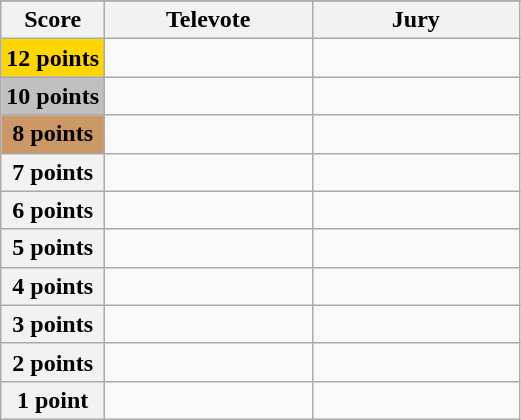<table class="wikitable">
<tr>
</tr>
<tr>
<th scope="col" width="20%">Score</th>
<th scope="col" width="40%">Televote</th>
<th scope="col" width="40%">Jury</th>
</tr>
<tr>
<th scope="row" style="background:gold">12 points</th>
<td></td>
<td></td>
</tr>
<tr>
<th scope="row" style="background:silver">10 points</th>
<td></td>
<td></td>
</tr>
<tr>
<th scope="row" style="background:#CC9966">8 points</th>
<td></td>
<td></td>
</tr>
<tr>
<th scope="row">7 points</th>
<td></td>
<td></td>
</tr>
<tr>
<th scope="row">6 points</th>
<td></td>
<td></td>
</tr>
<tr>
<th scope="row">5 points</th>
<td></td>
<td></td>
</tr>
<tr>
<th scope="row">4 points</th>
<td></td>
<td></td>
</tr>
<tr>
<th scope="row">3 points</th>
<td></td>
<td></td>
</tr>
<tr>
<th scope="row">2 points</th>
<td></td>
<td></td>
</tr>
<tr>
<th scope="row">1 point</th>
<td></td>
<td></td>
</tr>
</table>
